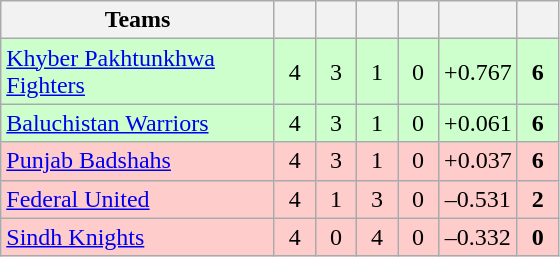<table class="wikitable" style="text-align:center">
<tr>
<th style="width:175px;">Teams</th>
<th style="width:20px;"></th>
<th style="width:20px;"></th>
<th style="width:20px;"></th>
<th style="width:20px;"></th>
<th style="width:45px;"></th>
<th style="width:20px;"></th>
</tr>
<tr style="background:#ccffcc">
<td style="text-align:left"><a href='#'>Khyber Pakhtunkhwa Fighters</a></td>
<td>4</td>
<td>3</td>
<td>1</td>
<td>0</td>
<td>+0.767</td>
<td><strong>6</strong></td>
</tr>
<tr style="background:#ccffcc">
<td style="text-align:left"><a href='#'>Baluchistan Warriors</a></td>
<td>4</td>
<td>3</td>
<td>1</td>
<td>0</td>
<td>+0.061</td>
<td><strong>6</strong></td>
</tr>
<tr style="background:#ffcccc">
<td style="text-align:left"><a href='#'>Punjab Badshahs</a></td>
<td>4</td>
<td>3</td>
<td>1</td>
<td>0</td>
<td>+0.037</td>
<td><strong>6</strong></td>
</tr>
<tr style="background:#ffcccc">
<td style="text-align:left"><a href='#'>Federal United</a></td>
<td>4</td>
<td>1</td>
<td>3</td>
<td>0</td>
<td>–0.531</td>
<td><strong>2</strong></td>
</tr>
<tr style="background:#ffcccc">
<td style="text-align:left"><a href='#'>Sindh Knights</a></td>
<td>4</td>
<td>0</td>
<td>4</td>
<td>0</td>
<td>–0.332</td>
<td><strong>0</strong></td>
</tr>
</table>
